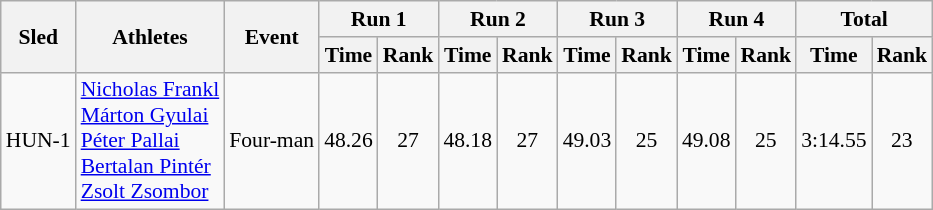<table class="wikitable"  border="1" style="font-size:90%">
<tr>
<th rowspan="2">Sled</th>
<th rowspan="2">Athletes</th>
<th rowspan="2">Event</th>
<th colspan="2">Run 1</th>
<th colspan="2">Run 2</th>
<th colspan="2">Run 3</th>
<th colspan="2">Run 4</th>
<th colspan="2">Total</th>
</tr>
<tr>
<th>Time</th>
<th>Rank</th>
<th>Time</th>
<th>Rank</th>
<th>Time</th>
<th>Rank</th>
<th>Time</th>
<th>Rank</th>
<th>Time</th>
<th>Rank</th>
</tr>
<tr>
<td align="center">HUN-1</td>
<td><a href='#'>Nicholas Frankl</a><br><a href='#'>Márton Gyulai</a><br><a href='#'>Péter Pallai</a><br><a href='#'>Bertalan Pintér</a><br><a href='#'>Zsolt Zsombor</a></td>
<td>Four-man</td>
<td align="center">48.26</td>
<td align="center">27</td>
<td align="center">48.18</td>
<td align="center">27</td>
<td align="center">49.03</td>
<td align="center">25</td>
<td align="center">49.08</td>
<td align="center">25</td>
<td align="center">3:14.55</td>
<td align="center">23</td>
</tr>
</table>
